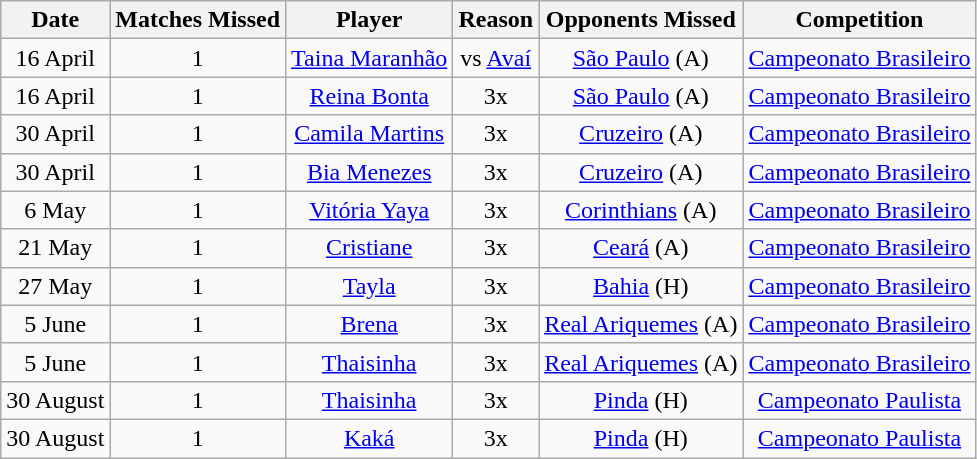<table class="wikitable" style="text-align: center">
<tr>
<th>Date</th>
<th>Matches Missed</th>
<th>Player</th>
<th>Reason</th>
<th>Opponents Missed</th>
<th>Competition</th>
</tr>
<tr>
<td>16 April</td>
<td>1</td>
<td><a href='#'>Taina Maranhão</a></td>
<td> vs <a href='#'>Avaí</a></td>
<td><a href='#'>São Paulo</a> (A)</td>
<td><a href='#'>Campeonato Brasileiro</a></td>
</tr>
<tr>
<td>16 April</td>
<td>1</td>
<td><a href='#'>Reina Bonta</a></td>
<td>3x </td>
<td><a href='#'>São Paulo</a> (A)</td>
<td><a href='#'>Campeonato Brasileiro</a></td>
</tr>
<tr>
<td>30 April</td>
<td>1</td>
<td><a href='#'>Camila Martins</a></td>
<td>3x </td>
<td><a href='#'>Cruzeiro</a> (A)</td>
<td><a href='#'>Campeonato Brasileiro</a></td>
</tr>
<tr>
<td>30 April</td>
<td>1</td>
<td><a href='#'>Bia Menezes</a></td>
<td>3x </td>
<td><a href='#'>Cruzeiro</a> (A)</td>
<td><a href='#'>Campeonato Brasileiro</a></td>
</tr>
<tr>
<td>6 May</td>
<td>1</td>
<td><a href='#'>Vitória Yaya</a></td>
<td>3x </td>
<td><a href='#'>Corinthians</a> (A)</td>
<td><a href='#'>Campeonato Brasileiro</a></td>
</tr>
<tr>
<td>21 May</td>
<td>1</td>
<td><a href='#'>Cristiane</a></td>
<td>3x </td>
<td><a href='#'>Ceará</a> (A)</td>
<td><a href='#'>Campeonato Brasileiro</a></td>
</tr>
<tr>
<td>27 May</td>
<td>1</td>
<td><a href='#'>Tayla</a></td>
<td>3x </td>
<td><a href='#'>Bahia</a> (H)</td>
<td><a href='#'>Campeonato Brasileiro</a></td>
</tr>
<tr>
<td>5 June</td>
<td>1</td>
<td><a href='#'>Brena</a></td>
<td>3x </td>
<td><a href='#'>Real Ariquemes</a> (A)</td>
<td><a href='#'>Campeonato Brasileiro</a></td>
</tr>
<tr>
<td>5 June</td>
<td>1</td>
<td><a href='#'>Thaisinha</a></td>
<td>3x </td>
<td><a href='#'>Real Ariquemes</a> (A)</td>
<td><a href='#'>Campeonato Brasileiro</a></td>
</tr>
<tr>
<td>30 August</td>
<td>1</td>
<td><a href='#'>Thaisinha</a></td>
<td>3x </td>
<td><a href='#'>Pinda</a> (H)</td>
<td><a href='#'>Campeonato Paulista</a></td>
</tr>
<tr>
<td>30 August</td>
<td>1</td>
<td><a href='#'>Kaká</a></td>
<td>3x </td>
<td><a href='#'>Pinda</a> (H)</td>
<td><a href='#'>Campeonato Paulista</a></td>
</tr>
</table>
